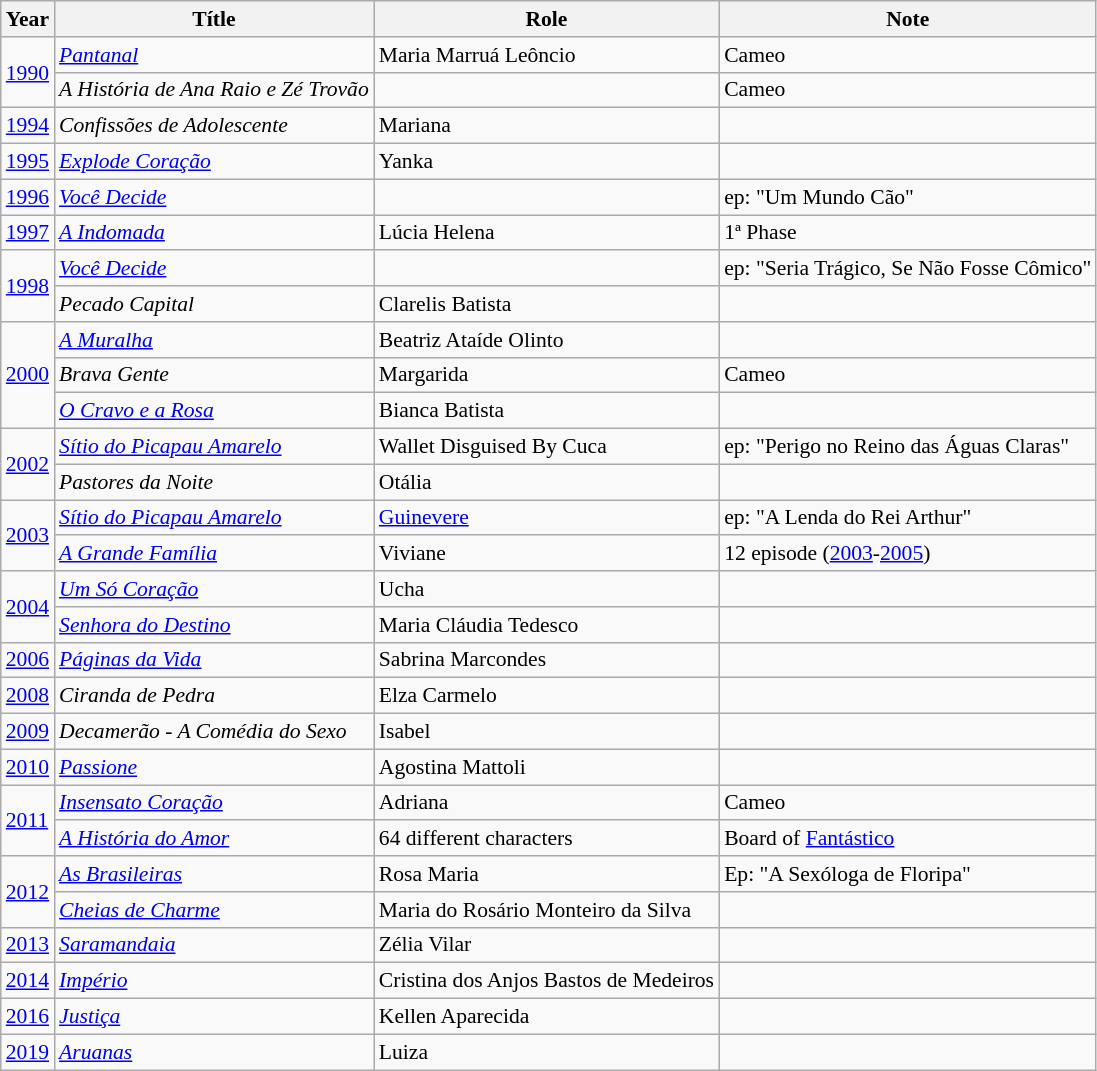<table class="wikitable" style="font-size: 90%;">
<tr>
<th>Year</th>
<th>Títle</th>
<th>Role</th>
<th>Note</th>
</tr>
<tr>
<td rowspan="2"><a href='#'>1990</a></td>
<td><em><a href='#'>Pantanal</a></em></td>
<td>Maria Marruá Leôncio</td>
<td>Cameo</td>
</tr>
<tr>
<td><em>A História de Ana Raio e Zé Trovão</em></td>
<td></td>
<td>Cameo</td>
</tr>
<tr>
<td><a href='#'>1994</a></td>
<td><em>Confissões de Adolescente</em></td>
<td>Mariana</td>
<td></td>
</tr>
<tr>
<td><a href='#'>1995</a></td>
<td><em><a href='#'>Explode Coração</a></em></td>
<td>Yanka</td>
<td></td>
</tr>
<tr>
<td><a href='#'>1996</a></td>
<td><em><a href='#'>Você Decide</a></em></td>
<td></td>
<td>ep: "Um Mundo Cão"</td>
</tr>
<tr>
<td><a href='#'>1997</a></td>
<td><em><a href='#'>A Indomada</a></em></td>
<td>Lúcia Helena</td>
<td>1ª Phase</td>
</tr>
<tr>
<td rowspan="2"><a href='#'>1998</a></td>
<td><em><a href='#'>Você Decide</a></em></td>
<td></td>
<td>ep: "Seria Trágico, Se Não Fosse Cômico"</td>
</tr>
<tr>
<td><em>Pecado Capital</em></td>
<td>Clarelis Batista</td>
<td></td>
</tr>
<tr>
<td rowspan="3"><a href='#'>2000</a></td>
<td><em><a href='#'>A Muralha</a></em></td>
<td>Beatriz Ataíde Olinto</td>
<td></td>
</tr>
<tr>
<td><em>Brava Gente</em></td>
<td>Margarida</td>
<td>Cameo</td>
</tr>
<tr>
<td><em><a href='#'>O Cravo e a Rosa</a></em></td>
<td>Bianca Batista</td>
<td></td>
</tr>
<tr>
<td rowspan="2"><a href='#'>2002</a></td>
<td><em><a href='#'>Sítio do Picapau Amarelo</a></em></td>
<td>Wallet Disguised By Cuca</td>
<td>ep: "Perigo no Reino das Águas Claras"</td>
</tr>
<tr>
<td><em>Pastores da Noite</em></td>
<td>Otália</td>
<td></td>
</tr>
<tr>
<td rowspan="2"><a href='#'>2003</a></td>
<td><em><a href='#'>Sítio do Picapau Amarelo</a></em></td>
<td><a href='#'>Guinevere</a></td>
<td>ep: "A Lenda do Rei Arthur"</td>
</tr>
<tr>
<td><em><a href='#'>A Grande Família</a></em></td>
<td>Viviane</td>
<td>12 episode (<a href='#'>2003</a>-<a href='#'>2005</a>)</td>
</tr>
<tr>
<td rowspan="2"><a href='#'>2004</a></td>
<td><em><a href='#'>Um Só Coração</a></em></td>
<td>Ucha</td>
<td></td>
</tr>
<tr>
<td><em><a href='#'>Senhora do Destino</a></em></td>
<td>Maria Cláudia Tedesco</td>
<td></td>
</tr>
<tr>
<td><a href='#'>2006</a></td>
<td><em><a href='#'>Páginas da Vida</a></em></td>
<td>Sabrina Marcondes</td>
<td></td>
</tr>
<tr>
<td><a href='#'>2008</a></td>
<td><em>Ciranda de Pedra</em></td>
<td>Elza Carmelo</td>
<td></td>
</tr>
<tr>
<td><a href='#'>2009</a></td>
<td><em>Decamerão - A Comédia do Sexo</em></td>
<td>Isabel</td>
<td></td>
</tr>
<tr>
<td><a href='#'>2010</a></td>
<td><em><a href='#'>Passione</a></em></td>
<td>Agostina Mattoli</td>
<td></td>
</tr>
<tr>
<td rowspan="2"><a href='#'>2011</a></td>
<td><em><a href='#'>Insensato Coração</a></em></td>
<td>Adriana</td>
<td>Cameo</td>
</tr>
<tr>
<td><em><a href='#'>A História do Amor</a></em></td>
<td>64 different characters</td>
<td>Board of <a href='#'>Fantástico</a></td>
</tr>
<tr>
<td rowspan="2"><a href='#'>2012</a></td>
<td><em><a href='#'>As Brasileiras</a></em></td>
<td>Rosa Maria</td>
<td>Ep: "A Sexóloga de Floripa"</td>
</tr>
<tr>
<td><em><a href='#'>Cheias de Charme</a></em></td>
<td>Maria do Rosário Monteiro da Silva</td>
<td></td>
</tr>
<tr>
<td><a href='#'>2013</a></td>
<td><em><a href='#'>Saramandaia</a></em></td>
<td>Zélia Vilar</td>
<td></td>
</tr>
<tr>
<td><a href='#'>2014</a></td>
<td><em><a href='#'>Império</a></em></td>
<td>Cristina dos Anjos Bastos de Medeiros</td>
<td></td>
</tr>
<tr>
<td><a href='#'>2016</a></td>
<td><em><a href='#'>Justiça</a></em></td>
<td>Kellen Aparecida</td>
<td></td>
</tr>
<tr>
<td><a href='#'>2019</a></td>
<td><em><a href='#'>Aruanas</a></em></td>
<td>Luiza</td>
<td></td>
</tr>
</table>
